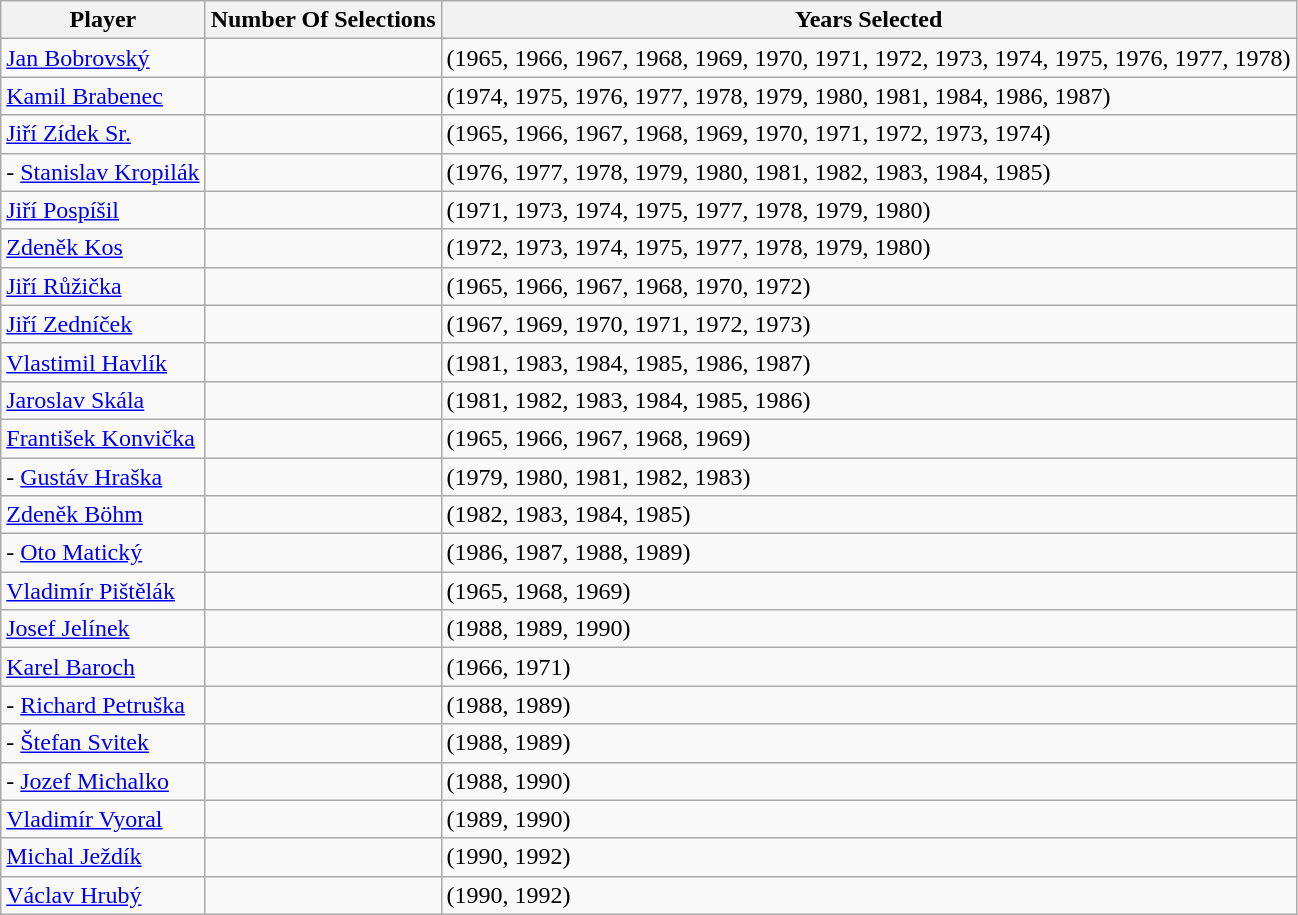<table | class="wikitable sortable">
<tr>
<th>Player</th>
<th>Number Of Selections</th>
<th>Years Selected</th>
</tr>
<tr>
<td> <a href='#'>Jan Bobrovský</a></td>
<td></td>
<td>(1965, 1966, 1967, 1968, 1969, 1970, 1971, 1972, 1973, 1974, 1975, 1976, 1977, 1978)</td>
</tr>
<tr>
<td> <a href='#'>Kamil Brabenec</a></td>
<td></td>
<td>(1974, 1975, 1976, 1977, 1978, 1979, 1980, 1981, 1984, 1986, 1987)</td>
</tr>
<tr>
<td> <a href='#'>Jiří Zídek Sr.</a></td>
<td></td>
<td>(1965, 1966, 1967, 1968, 1969, 1970, 1971, 1972, 1973, 1974)</td>
</tr>
<tr>
<td>- <a href='#'>Stanislav Kropilák</a></td>
<td></td>
<td>(1976, 1977, 1978, 1979, 1980, 1981, 1982, 1983, 1984, 1985)</td>
</tr>
<tr>
<td> <a href='#'>Jiří Pospíšil</a></td>
<td></td>
<td>(1971, 1973, 1974, 1975, 1977, 1978, 1979, 1980)</td>
</tr>
<tr>
<td> <a href='#'>Zdeněk Kos</a></td>
<td></td>
<td>(1972, 1973, 1974, 1975, 1977, 1978, 1979, 1980)</td>
</tr>
<tr>
<td> <a href='#'>Jiří Růžička</a></td>
<td></td>
<td>(1965, 1966, 1967, 1968, 1970, 1972)</td>
</tr>
<tr>
<td> <a href='#'>Jiří Zedníček</a></td>
<td></td>
<td>(1967, 1969, 1970, 1971, 1972, 1973)</td>
</tr>
<tr>
<td> <a href='#'>Vlastimil Havlík</a></td>
<td></td>
<td>(1981, 1983, 1984, 1985, 1986, 1987)</td>
</tr>
<tr>
<td> <a href='#'>Jaroslav Skála</a></td>
<td></td>
<td>(1981, 1982, 1983, 1984, 1985, 1986)</td>
</tr>
<tr>
<td> <a href='#'>František Konvička</a></td>
<td></td>
<td>(1965, 1966, 1967, 1968, 1969)</td>
</tr>
<tr>
<td>- <a href='#'>Gustáv Hraška</a></td>
<td></td>
<td>(1979, 1980, 1981, 1982, 1983)</td>
</tr>
<tr>
<td> <a href='#'>Zdeněk Böhm</a></td>
<td></td>
<td>(1982, 1983, 1984, 1985)</td>
</tr>
<tr>
<td>- <a href='#'>Oto Matický</a></td>
<td></td>
<td>(1986, 1987, 1988, 1989)</td>
</tr>
<tr>
<td> <a href='#'>Vladimír Pištělák</a></td>
<td></td>
<td>(1965, 1968, 1969)</td>
</tr>
<tr>
<td> <a href='#'>Josef Jelínek</a></td>
<td></td>
<td>(1988, 1989, 1990)</td>
</tr>
<tr>
<td> <a href='#'>Karel Baroch</a></td>
<td></td>
<td>(1966, 1971)</td>
</tr>
<tr>
<td>- <a href='#'>Richard Petruška</a></td>
<td></td>
<td>(1988, 1989)</td>
</tr>
<tr>
<td>- <a href='#'>Štefan Svitek</a></td>
<td></td>
<td>(1988, 1989)</td>
</tr>
<tr>
<td>- <a href='#'>Jozef Michalko</a></td>
<td></td>
<td>(1988, 1990)</td>
</tr>
<tr>
<td> <a href='#'>Vladimír Vyoral</a></td>
<td></td>
<td>(1989, 1990)</td>
</tr>
<tr>
<td> <a href='#'>Michal Ježdík</a></td>
<td></td>
<td>(1990, 1992)</td>
</tr>
<tr>
<td> <a href='#'>Václav Hrubý</a></td>
<td></td>
<td>(1990, 1992)</td>
</tr>
</table>
